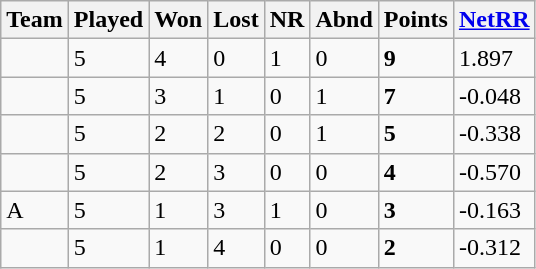<table class="wikitable">
<tr>
<th>Team</th>
<th>Played</th>
<th>Won</th>
<th>Lost</th>
<th>NR</th>
<th>Abnd</th>
<th>Points</th>
<th><a href='#'>NetRR</a></th>
</tr>
<tr>
<td></td>
<td>5</td>
<td>4</td>
<td>0</td>
<td>1</td>
<td>0</td>
<td><strong>9</strong></td>
<td>1.897</td>
</tr>
<tr>
<td></td>
<td>5</td>
<td>3</td>
<td>1</td>
<td>0</td>
<td>1</td>
<td><strong>7</strong></td>
<td>-0.048</td>
</tr>
<tr>
<td></td>
<td>5</td>
<td>2</td>
<td>2</td>
<td>0</td>
<td>1</td>
<td><strong>5</strong></td>
<td>-0.338</td>
</tr>
<tr>
<td></td>
<td>5</td>
<td>2</td>
<td>3</td>
<td>0</td>
<td>0</td>
<td><strong>4</strong></td>
<td>-0.570</td>
</tr>
<tr>
<td> A</td>
<td>5</td>
<td>1</td>
<td>3</td>
<td>1</td>
<td>0</td>
<td><strong>3</strong></td>
<td>-0.163</td>
</tr>
<tr>
<td></td>
<td>5</td>
<td>1</td>
<td>4</td>
<td>0</td>
<td>0</td>
<td><strong>2</strong></td>
<td>-0.312</td>
</tr>
</table>
